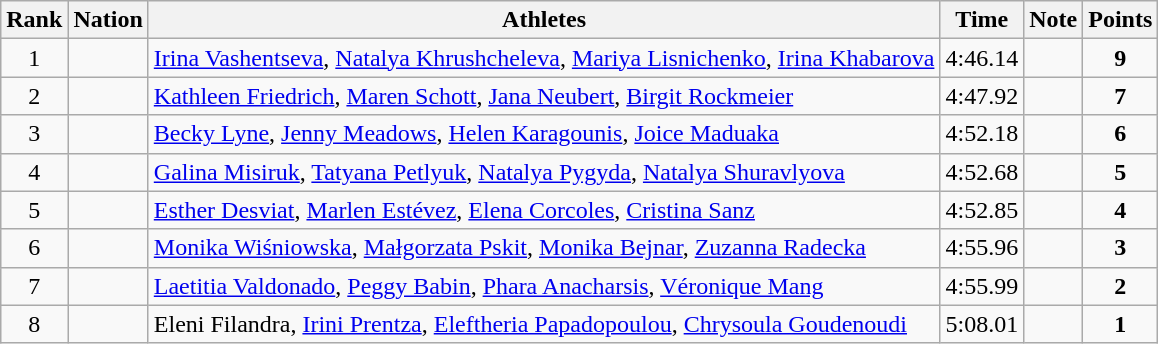<table class="wikitable sortable" style="text-align:center">
<tr>
<th>Rank</th>
<th>Nation</th>
<th>Athletes</th>
<th>Time</th>
<th>Note</th>
<th>Points</th>
</tr>
<tr>
<td>1</td>
<td align=left></td>
<td align=left><a href='#'>Irina Vashentseva</a>, <a href='#'>Natalya Khrushcheleva</a>, <a href='#'>Mariya Lisnichenko</a>, <a href='#'>Irina Khabarova</a></td>
<td>4:46.14</td>
<td></td>
<td><strong>9</strong></td>
</tr>
<tr>
<td>2</td>
<td align=left></td>
<td align=left><a href='#'>Kathleen Friedrich</a>, <a href='#'>Maren Schott</a>, <a href='#'>Jana Neubert</a>, <a href='#'>Birgit Rockmeier</a></td>
<td>4:47.92</td>
<td></td>
<td><strong>7</strong></td>
</tr>
<tr>
<td>3</td>
<td align=left></td>
<td align=left><a href='#'>Becky Lyne</a>, <a href='#'>Jenny Meadows</a>, <a href='#'>Helen Karagounis</a>, <a href='#'>Joice Maduaka</a></td>
<td>4:52.18</td>
<td></td>
<td><strong>6</strong></td>
</tr>
<tr>
<td>4</td>
<td align=left></td>
<td align=left><a href='#'>Galina Misiruk</a>, <a href='#'>Tatyana Petlyuk</a>, <a href='#'>Natalya Pygyda</a>, <a href='#'>Natalya Shuravlyova</a></td>
<td>4:52.68</td>
<td></td>
<td><strong>5</strong></td>
</tr>
<tr>
<td>5</td>
<td align=left></td>
<td align=left><a href='#'>Esther Desviat</a>, <a href='#'>Marlen Estévez</a>, <a href='#'>Elena Corcoles</a>, <a href='#'>Cristina Sanz</a></td>
<td>4:52.85</td>
<td></td>
<td><strong>4</strong></td>
</tr>
<tr>
<td>6</td>
<td align=left></td>
<td align=left><a href='#'>Monika Wiśniowska</a>, <a href='#'>Małgorzata Pskit</a>, <a href='#'>Monika Bejnar</a>, <a href='#'>Zuzanna Radecka</a></td>
<td>4:55.96</td>
<td></td>
<td><strong>3</strong></td>
</tr>
<tr>
<td>7</td>
<td align=left></td>
<td align=left><a href='#'>Laetitia Valdonado</a>, <a href='#'>Peggy Babin</a>, <a href='#'>Phara Anacharsis</a>, <a href='#'>Véronique Mang</a></td>
<td>4:55.99</td>
<td></td>
<td><strong>2</strong></td>
</tr>
<tr>
<td>8</td>
<td align=left></td>
<td align=left>Eleni Filandra, <a href='#'>Irini Prentza</a>, <a href='#'>Eleftheria Papadopoulou</a>, <a href='#'>Chrysoula Goudenoudi</a></td>
<td>5:08.01</td>
<td></td>
<td><strong>1</strong></td>
</tr>
</table>
